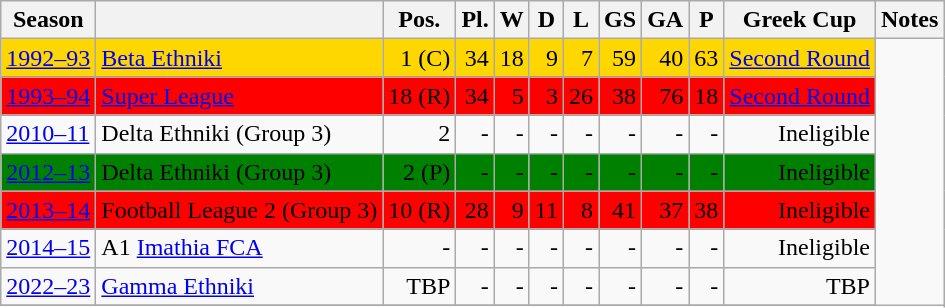<table class="wikitable">
<tr bgcolor="#efefef">
<th>Season</th>
<th></th>
<th>Pos.</th>
<th>Pl.</th>
<th>W</th>
<th>D</th>
<th>L</th>
<th>GS</th>
<th>GA</th>
<th>P</th>
<th>Greek Cup</th>
<th>Notes</th>
</tr>
<tr style="background:Gold;">
<td><a href='#'>1992–93</a></td>
<td><a href='#'>Beta Ethniki</a></td>
<td align=right>1 (C)</td>
<td align=right>34</td>
<td align=right>18</td>
<td align=right>9</td>
<td align=right>7</td>
<td align=right>59</td>
<td align=right>40</td>
<td align=right>63</td>
<td><a href='#'>Second Round</a></td>
</tr>
<tr style="background:Red;">
<td><a href='#'>1993–94</a></td>
<td><a href='#'>Super League</a></td>
<td align=right>18 (R)</td>
<td align=right>34</td>
<td align=right>5</td>
<td align=right>3</td>
<td align=right>26</td>
<td align=right>38</td>
<td align=right>76</td>
<td align=right>18</td>
<td><a href='#'>Second Round</a></td>
</tr>
<tr>
<td><a href='#'>2010–11</a></td>
<td>Delta Ethniki (Group 3)</td>
<td align=right>2</td>
<td align=right>-</td>
<td align=right>-</td>
<td align=right>-</td>
<td align=right>-</td>
<td align=right>-</td>
<td align=right>-</td>
<td align=right>-</td>
<td align=right>Ineligible</td>
</tr>
<tr style="background:Green;">
<td><a href='#'>2012–13</a></td>
<td>Delta Ethniki (Group 3)</td>
<td align=right>2 (P)</td>
<td align=right>-</td>
<td align=right>-</td>
<td align=right>-</td>
<td align=right>-</td>
<td align=right>-</td>
<td align=right>-</td>
<td align=right>-</td>
<td align=right>Ineligible</td>
</tr>
<tr style="background:Red;">
<td><a href='#'>2013–14</a></td>
<td>Football League 2 (Group 3)</td>
<td align=right>10 (R)</td>
<td align=right>28</td>
<td align=right>9</td>
<td align=right>11</td>
<td align=right>8</td>
<td align=right>41</td>
<td align=right>37</td>
<td align=right>38</td>
<td align=right>Ineligible</td>
</tr>
<tr>
</tr>
<tr>
<td><a href='#'>2014–15</a></td>
<td>A1 <a href='#'>Imathia FCA</a></td>
<td align=right>-</td>
<td align=right>-</td>
<td align=right>-</td>
<td align=right>-</td>
<td align=right>-</td>
<td align=right>-</td>
<td align=right>-</td>
<td align=right>-</td>
<td align=right>Ineligible</td>
</tr>
<tr>
<td><a href='#'>2022–23</a></td>
<td><a href='#'>Gamma Ethniki</a></td>
<td align=right>TBP</td>
<td align=right>-</td>
<td align=right>-</td>
<td align=right>-</td>
<td align=right>-</td>
<td align=right>-</td>
<td align=right>-</td>
<td align=right>-</td>
<td align=right>TBP</td>
</tr>
<tr>
</tr>
</table>
